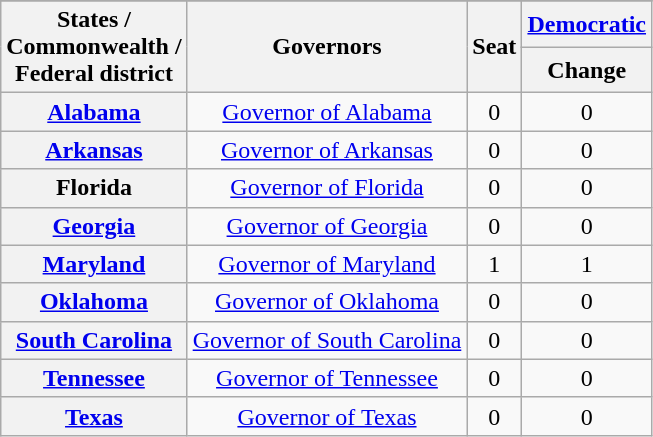<table class="wikitable sortable" style="text-align:center">
<tr valign=bottom>
</tr>
<tr>
<th rowspan=2>States /<br>Commonwealth /<br>Federal district</th>
<th rowspan=2>Governors</th>
<th rowspan=2>Seat</th>
<th><a href='#'>Democratic</a></th>
</tr>
<tr>
<th>Change</th>
</tr>
<tr>
<th><a href='#'>Alabama</a></th>
<td><a href='#'>Governor of Alabama</a></td>
<td>0</td>
<td>0</td>
</tr>
<tr>
<th><a href='#'>Arkansas</a></th>
<td><a href='#'>Governor of Arkansas</a></td>
<td>0</td>
<td>0</td>
</tr>
<tr>
<th>Florida</th>
<td><a href='#'>Governor of Florida</a></td>
<td>0</td>
<td>0</td>
</tr>
<tr>
<th><a href='#'>Georgia</a></th>
<td><a href='#'>Governor of Georgia</a></td>
<td>0</td>
<td>0</td>
</tr>
<tr>
<th><a href='#'>Maryland</a></th>
<td><a href='#'>Governor of Maryland</a></td>
<td>1</td>
<td>1</td>
</tr>
<tr>
<th><a href='#'>Oklahoma</a></th>
<td><a href='#'>Governor of Oklahoma</a></td>
<td>0</td>
<td>0</td>
</tr>
<tr>
<th><a href='#'>South Carolina</a></th>
<td><a href='#'>Governor of South Carolina</a></td>
<td>0</td>
<td>0</td>
</tr>
<tr>
<th><a href='#'>Tennessee</a></th>
<td><a href='#'>Governor of Tennessee</a></td>
<td>0</td>
<td>0</td>
</tr>
<tr>
<th><a href='#'>Texas</a></th>
<td><a href='#'>Governor of Texas</a></td>
<td>0</td>
<td>0</td>
</tr>
</table>
